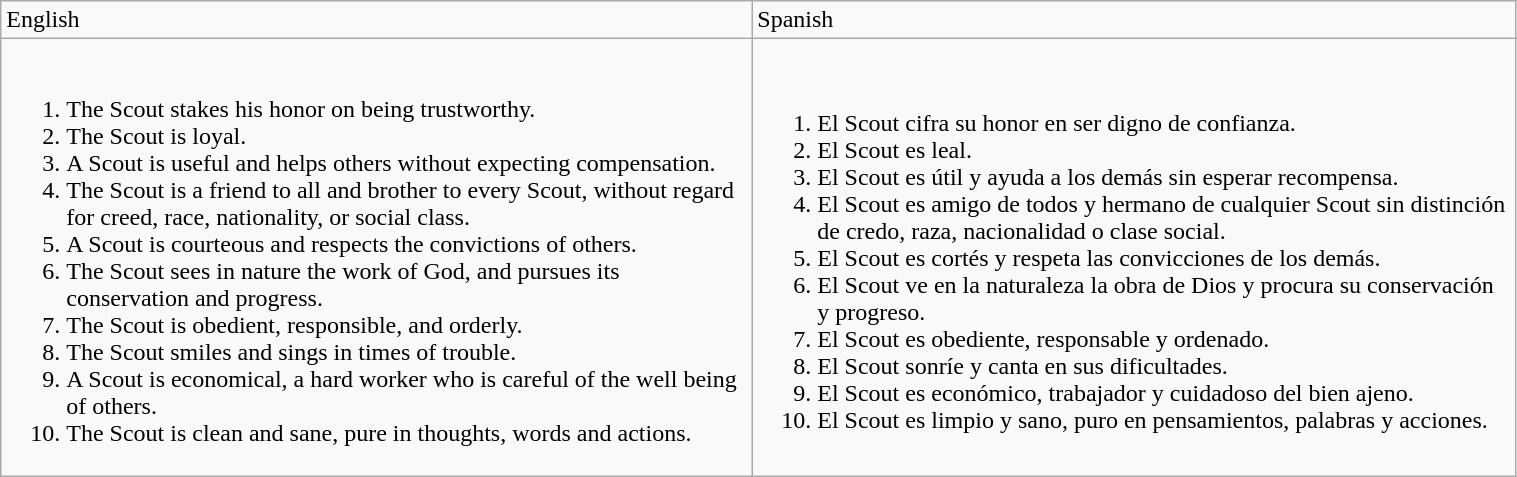<table class="wikitable" width="80%">
<tr>
<td>English</td>
<td>Spanish</td>
</tr>
<tr>
<td><br><ol><li>The Scout stakes his honor on being trustworthy.</li><li>The Scout is loyal.</li><li>A Scout is useful and helps others without expecting compensation.</li><li>The Scout is a friend to all and brother to every Scout, without regard for creed, race, nationality, or social class.</li><li>A Scout is courteous and respects the convictions of others.</li><li>The Scout sees in nature the work of God, and pursues its conservation and progress.</li><li>The Scout is obedient, responsible, and orderly.</li><li>The Scout smiles and sings in times of trouble.</li><li>A Scout is economical, a hard worker who is careful of the well being of others.</li><li>The Scout is clean and sane, pure in thoughts, words and actions.</li></ol></td>
<td><br><ol><li>El Scout cifra su honor en ser digno de confianza.</li><li>El Scout es leal.</li><li>El Scout es útil y ayuda a los demás sin esperar recompensa.</li><li>El Scout es amigo de todos y hermano de cualquier Scout sin distinción de credo, raza, nacionalidad o clase social.</li><li>El Scout es cortés y respeta las convicciones de los demás.</li><li>El Scout ve en la naturaleza la obra de Dios y procura su conservación y progreso.</li><li>El Scout es obediente, responsable y ordenado.</li><li>El Scout sonríe y canta en sus dificultades.</li><li>El Scout es económico, trabajador y cuidadoso del bien ajeno.</li><li>El Scout es limpio y sano, puro en pensamientos, palabras y acciones.</li></ol></td>
</tr>
</table>
